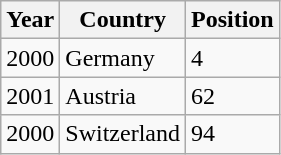<table class="wikitable">
<tr>
<th>Year</th>
<th>Country</th>
<th>Position</th>
</tr>
<tr>
<td>2000</td>
<td>Germany</td>
<td>4</td>
</tr>
<tr>
<td>2001</td>
<td>Austria</td>
<td>62</td>
</tr>
<tr>
<td>2000</td>
<td>Switzerland</td>
<td>94</td>
</tr>
</table>
